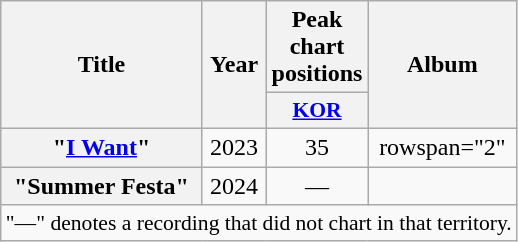<table class="wikitable plainrowheaders" style="text-align:center">
<tr>
<th scope="col" rowspan="2">Title</th>
<th scope="col" rowspan="2">Year</th>
<th scope="col" colspan="1">Peak chart positions</th>
<th scope="col" rowspan="2">Album</th>
</tr>
<tr>
<th scope="col" style="font-size:90%; width:2.6em"><a href='#'>KOR</a><br></th>
</tr>
<tr>
<th scope="row">"<a href='#'>I Want</a>"</th>
<td>2023</td>
<td>35</td>
<td>rowspan="2" </td>
</tr>
<tr>
<th scope="row">"Summer Festa"</th>
<td>2024</td>
<td>—</td>
</tr>
<tr>
<td colspan="4" style="font-size:90%">"—" denotes a recording that did not chart in that territory.</td>
</tr>
</table>
